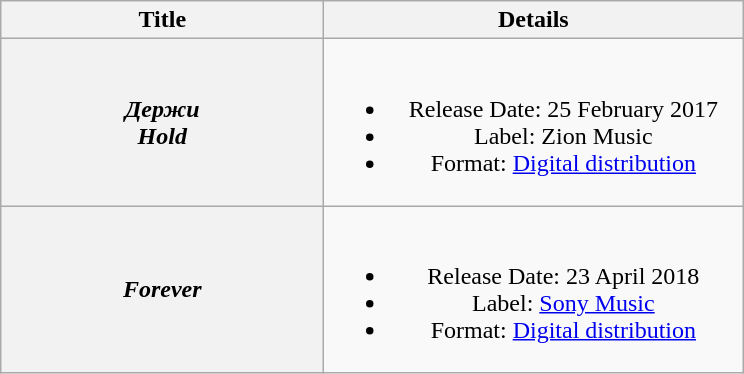<table class="wikitable plainrowheaders" style="text-align:center;">
<tr>
<th scope="col" style="width:13em;">Title</th>
<th scope="col" style="width:17em;">Details</th>
</tr>
<tr>
<th scope="row"><em>Держи</em><br><span><em>Hold</em></span></th>
<td><br><ul><li>Release Date: 25 February 2017</li><li>Label: Zion Music</li><li>Format: <a href='#'>Digital distribution</a></li></ul></td>
</tr>
<tr>
<th scope="row"><em>Forever</em></th>
<td><br><ul><li>Release Date: 23 April 2018</li><li>Label: <a href='#'>Sony Music</a></li><li>Format: <a href='#'>Digital distribution</a></li></ul></td>
</tr>
</table>
